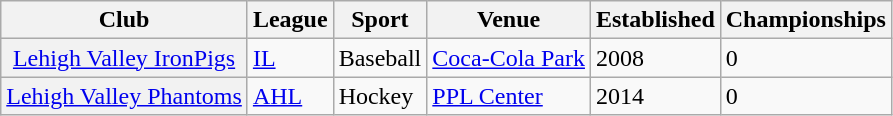<table class="wikitable sortable" border="1">
<tr>
<th scope="col">Club</th>
<th scope="col">League</th>
<th scope="col">Sport</th>
<th scope="col">Venue</th>
<th scope="col">Established</th>
<th scope="col">Championships</th>
</tr>
<tr>
<th scope="row" style="font-weight: normal; text-align: center;"><a href='#'>Lehigh Valley IronPigs</a></th>
<td><a href='#'>IL</a></td>
<td>Baseball</td>
<td><a href='#'>Coca-Cola Park</a></td>
<td>2008</td>
<td>0</td>
</tr>
<tr>
<th scope="row" style="font-weight: normal; text-align: center;"><a href='#'>Lehigh Valley Phantoms</a></th>
<td><a href='#'>AHL</a></td>
<td>Hockey</td>
<td><a href='#'>PPL Center</a></td>
<td>2014</td>
<td>0</td>
</tr>
</table>
